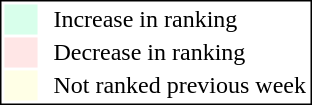<table style="border:1px solid black; float:right;">
<tr>
<td style="background:#D8FFEB; width:20px;"></td>
<td> </td>
<td>Increase in ranking</td>
</tr>
<tr>
<td style="background:#FFE6E6; width:20px;"></td>
<td> </td>
<td>Decrease in ranking</td>
</tr>
<tr>
<td style="background:#FFFFE6; width:20px;"></td>
<td> </td>
<td>Not ranked previous week</td>
</tr>
</table>
